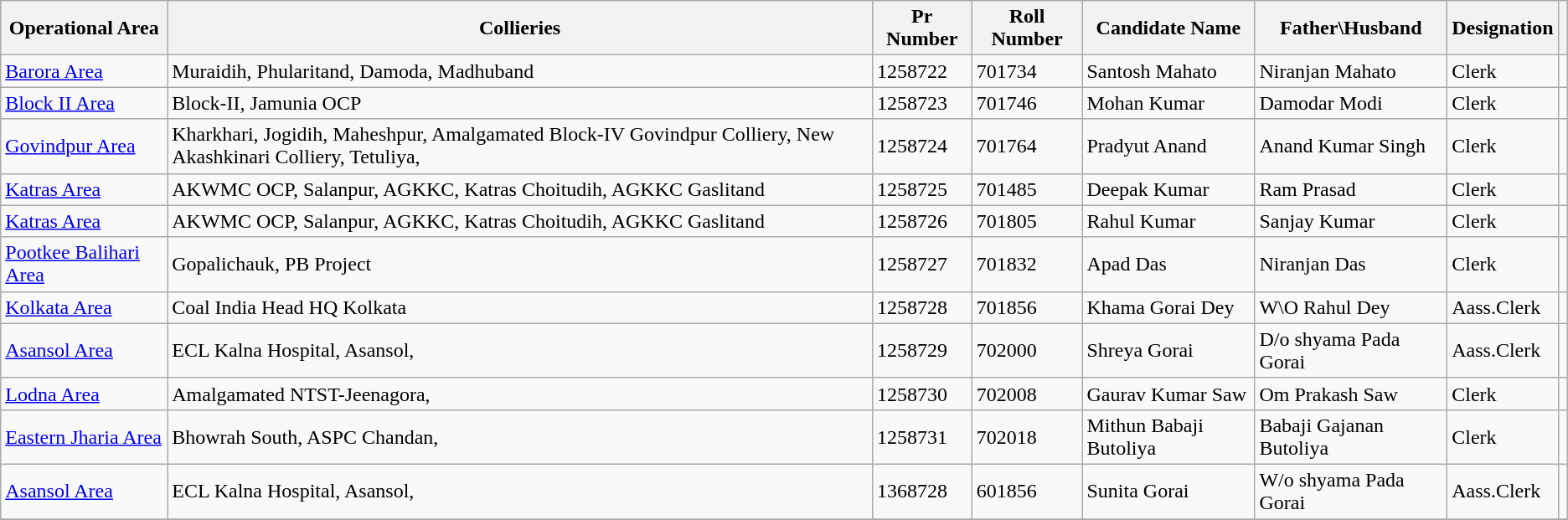<table class="wikitable">
<tr>
<th>Operational Area</th>
<th>Collieries</th>
<th>Pr Number</th>
<th>Roll Number</th>
<th>Candidate Name</th>
<th>Father\Husband</th>
<th>Designation</th>
<th></th>
</tr>
<tr>
<td><a href='#'>Barora Area</a></td>
<td>Muraidih, Phularitand, Damoda, Madhuband</td>
<td>1258722</td>
<td>701734</td>
<td>Santosh Mahato</td>
<td>Niranjan Mahato</td>
<td>Clerk</td>
<td></td>
</tr>
<tr>
<td><a href='#'>Block II Area</a></td>
<td>Block-II, Jamunia OCP</td>
<td>1258723</td>
<td>701746</td>
<td>Mohan Kumar</td>
<td>Damodar Modi</td>
<td>Clerk</td>
<td></td>
</tr>
<tr>
<td><a href='#'>Govindpur Area</a></td>
<td>Kharkhari, Jogidih, Maheshpur, Amalgamated Block-IV Govindpur Colliery, New Akashkinari Colliery, Tetuliya,</td>
<td>1258724</td>
<td>701764</td>
<td>Pradyut Anand</td>
<td>Anand Kumar Singh</td>
<td>Clerk</td>
<td></td>
</tr>
<tr>
<td><a href='#'>Katras Area</a></td>
<td>AKWMC OCP, Salanpur, AGKKC, Katras Choitudih, AGKKC Gaslitand</td>
<td>1258725</td>
<td>701485</td>
<td>Deepak Kumar</td>
<td>Ram Prasad</td>
<td>Clerk</td>
<td></td>
</tr>
<tr>
<td><a href='#'>Katras Area</a></td>
<td>AKWMC OCP, Salanpur, AGKKC, Katras Choitudih, AGKKC Gaslitand</td>
<td>1258726</td>
<td>701805</td>
<td>Rahul Kumar</td>
<td>Sanjay Kumar</td>
<td>Clerk</td>
<td></td>
</tr>
<tr>
<td><a href='#'>Pootkee Balihari Area</a></td>
<td>Gopalichauk, PB Project</td>
<td>1258727</td>
<td>701832</td>
<td>Apad Das</td>
<td>Niranjan Das</td>
<td>Clerk</td>
<td></td>
</tr>
<tr>
<td><a href='#'>Kolkata Area</a></td>
<td>Coal India Head HQ Kolkata</td>
<td>1258728</td>
<td>701856</td>
<td>Khama Gorai Dey</td>
<td>W\O Rahul Dey</td>
<td>Aass.Clerk</td>
<td></td>
</tr>
<tr>
<td><a href='#'>Asansol Area</a></td>
<td>ECL Kalna Hospital, Asansol,</td>
<td>1258729</td>
<td>702000</td>
<td>Shreya Gorai</td>
<td>D/o shyama Pada Gorai</td>
<td>Aass.Clerk</td>
<td></td>
</tr>
<tr>
<td><a href='#'>Lodna Area</a></td>
<td>Amalgamated NTST-Jeenagora,</td>
<td>1258730</td>
<td>702008</td>
<td>Gaurav Kumar Saw</td>
<td>Om Prakash Saw</td>
<td>Clerk</td>
<td></td>
</tr>
<tr>
<td><a href='#'>Eastern Jharia Area</a></td>
<td>Bhowrah South, ASPC Chandan,</td>
<td>1258731</td>
<td>702018</td>
<td>Mithun Babaji Butoliya</td>
<td>Babaji Gajanan Butoliya</td>
<td>Clerk</td>
<td></td>
</tr>
<tr>
<td><a href='#'>Asansol Area</a></td>
<td>ECL Kalna Hospital, Asansol,</td>
<td>1368728</td>
<td>601856</td>
<td>Sunita Gorai</td>
<td>W/o shyama Pada Gorai</td>
<td>Aass.Clerk</td>
<td></td>
</tr>
<tr>
</tr>
</table>
